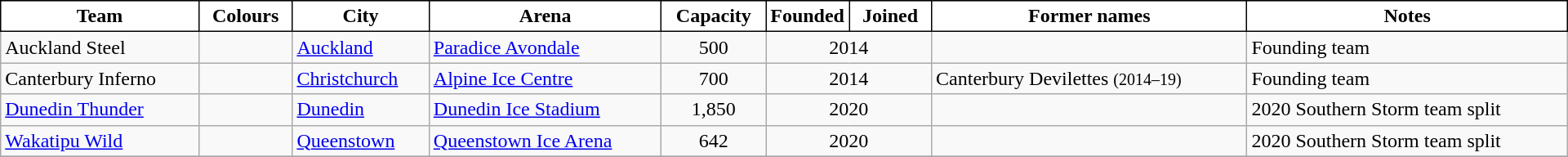<table class="wikitable toccolours" style="width:80em">
<tr>
</tr>
<tr>
<th style="background:#FFFFFF;color:black;border:#000000 1px solid">Team</th>
<th style="background:#FFFFFF;color:black;border:#000000 1px solid">Colours</th>
<th style="background:#FFFFFF;color:black;border:#000000 1px solid">City</th>
<th style="background:#FFFFFF;color:black;border:#000000 1px solid">Arena</th>
<th style="background:#FFFFFF;color:black;border:#000000 1px solid">Capacity</th>
<th style="background:#FFFFFF;color:black;border:#000000 1px solid; width: 60px">Founded</th>
<th style="background:#FFFFFF;color:black;border:#000000 1px solid; width: 60px">Joined</th>
<th style="background:#FFFFFF;color:black;border:#000000 1px solid">Former names</th>
<th style="background:#FFFFFF;color:black;border:#000000 1px solid">Notes</th>
</tr>
<tr>
<td>Auckland Steel</td>
<td align=center> </td>
<td><a href='#'>Auckland</a></td>
<td><a href='#'>Paradice Avondale</a></td>
<td align=center>500</td>
<td colspan=2 align=center>2014</td>
<td></td>
<td>Founding team</td>
</tr>
<tr>
<td>Canterbury Inferno</td>
<td align=center> </td>
<td> <a href='#'>Christchurch</a></td>
<td><a href='#'>Alpine Ice Centre</a></td>
<td align=center>700</td>
<td colspan=2 align=center>2014</td>
<td>Canterbury Devilettes <small>(2014–19)</small></td>
<td>Founding team</td>
</tr>
<tr>
<td><a href='#'>Dunedin Thunder</a></td>
<td align=center> </td>
<td> <a href='#'>Dunedin</a></td>
<td><a href='#'>Dunedin Ice Stadium</a></td>
<td align=center>1,850</td>
<td colspan=2 align=center>2020</td>
<td></td>
<td>2020 Southern Storm team split</td>
</tr>
<tr>
<td><a href='#'>Wakatipu Wild</a></td>
<td align=center> </td>
<td> <a href='#'>Queenstown</a></td>
<td><a href='#'>Queenstown Ice Arena</a></td>
<td align=center>642</td>
<td colspan=2 align=center>2020</td>
<td></td>
<td>2020 Southern Storm team split</td>
</tr>
<tr>
</tr>
</table>
